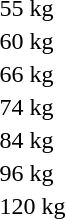<table>
<tr>
<td>55 kg<br></td>
<td></td>
<td></td>
<td></td>
</tr>
<tr>
<td>60 kg<br></td>
<td></td>
<td></td>
<td></td>
</tr>
<tr>
<td>66 kg<br></td>
<td></td>
<td></td>
<td></td>
</tr>
<tr>
<td>74 kg<br></td>
<td></td>
<td></td>
<td></td>
</tr>
<tr>
<td>84 kg<br></td>
<td></td>
<td></td>
<td></td>
</tr>
<tr>
<td>96 kg<br></td>
<td></td>
<td></td>
<td></td>
</tr>
<tr>
<td>120 kg<br></td>
<td></td>
<td></td>
<td></td>
</tr>
</table>
